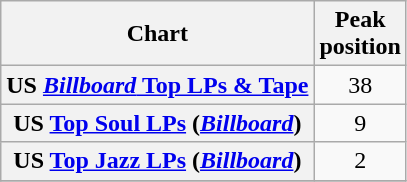<table class="wikitable plainrowheaders sortable" style="text-align:center;" border="1">
<tr>
<th scope="col">Chart</th>
<th scope="col">Peak<br>position</th>
</tr>
<tr>
<th scope="row">US <a href='#'><em>Billboard</em> Top LPs & Tape</a></th>
<td>38</td>
</tr>
<tr>
<th scope="row">US <a href='#'>Top Soul LPs</a> (<em><a href='#'>Billboard</a></em>)</th>
<td>9</td>
</tr>
<tr>
<th scope="row">US <a href='#'>Top Jazz LPs</a> (<em><a href='#'>Billboard</a></em>)</th>
<td>2</td>
</tr>
<tr>
</tr>
</table>
